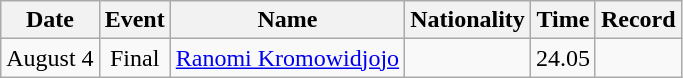<table class=wikitable style=text-align:center>
<tr>
<th>Date</th>
<th>Event</th>
<th>Name</th>
<th>Nationality</th>
<th>Time</th>
<th>Record</th>
</tr>
<tr>
<td>August 4</td>
<td>Final</td>
<td align=left><a href='#'>Ranomi Kromowidjojo</a></td>
<td align=left></td>
<td>24.05</td>
<td></td>
</tr>
</table>
